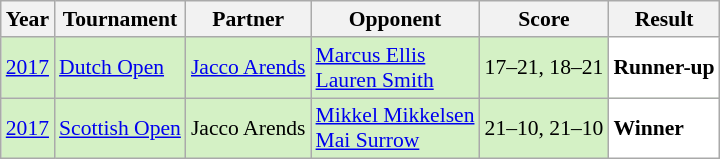<table class="sortable wikitable" style="font-size: 90%;">
<tr>
<th>Year</th>
<th>Tournament</th>
<th>Partner</th>
<th>Opponent</th>
<th>Score</th>
<th>Result</th>
</tr>
<tr style="background:#D4F1C5">
<td align="center"><a href='#'>2017</a></td>
<td align="left"><a href='#'>Dutch Open</a></td>
<td align="left"> <a href='#'>Jacco Arends</a></td>
<td align="left"> <a href='#'>Marcus Ellis</a><br> <a href='#'>Lauren Smith</a></td>
<td align="left">17–21, 18–21</td>
<td style="text-align:left; background:white"> <strong>Runner-up</strong></td>
</tr>
<tr style="background:#D4F1C5">
<td align="center"><a href='#'>2017</a></td>
<td align="left"><a href='#'>Scottish Open</a></td>
<td align="left"> Jacco Arends</td>
<td align="left"> <a href='#'>Mikkel Mikkelsen</a><br> <a href='#'>Mai Surrow</a></td>
<td align="left">21–10, 21–10</td>
<td style="text-align:left; background:white"> <strong>Winner</strong></td>
</tr>
</table>
